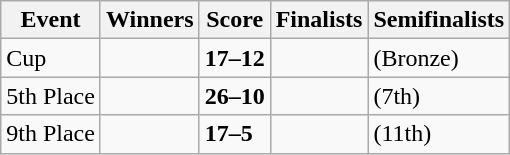<table class="wikitable">
<tr>
<th>Event</th>
<th>Winners</th>
<th>Score</th>
<th>Finalists</th>
<th>Semifinalists</th>
</tr>
<tr>
<td>Cup</td>
<td><strong></strong></td>
<td><strong>17–12</strong></td>
<td></td>
<td> (Bronze)<br></td>
</tr>
<tr>
<td>5th Place</td>
<td><strong></strong></td>
<td><strong>26–10</strong></td>
<td></td>
<td> (7th)<br></td>
</tr>
<tr>
<td>9th Place</td>
<td><strong></strong></td>
<td><strong>17–5</strong></td>
<td></td>
<td> (11th)<br></td>
</tr>
</table>
